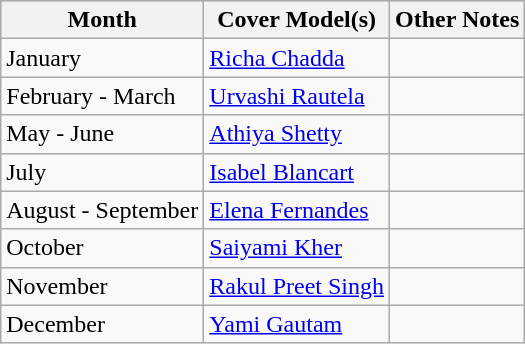<table class="wikitable">
<tr style="background:#ccc; text-align:center;">
<th>Month</th>
<th>Cover Model(s)</th>
<th>Other Notes</th>
</tr>
<tr>
<td>January</td>
<td><a href='#'>Richa Chadda</a></td>
<td></td>
</tr>
<tr>
<td>February - March</td>
<td><a href='#'>Urvashi Rautela</a></td>
<td></td>
</tr>
<tr>
<td>May - June</td>
<td><a href='#'>Athiya Shetty</a></td>
<td></td>
</tr>
<tr>
<td>July</td>
<td><a href='#'>Isabel Blancart</a></td>
<td></td>
</tr>
<tr>
<td>August - September</td>
<td><a href='#'>Elena Fernandes</a></td>
<td></td>
</tr>
<tr>
<td>October</td>
<td><a href='#'>Saiyami Kher</a></td>
<td></td>
</tr>
<tr>
<td>November</td>
<td><a href='#'>Rakul Preet Singh</a></td>
<td></td>
</tr>
<tr>
<td>December</td>
<td><a href='#'>Yami Gautam</a></td>
<td></td>
</tr>
</table>
